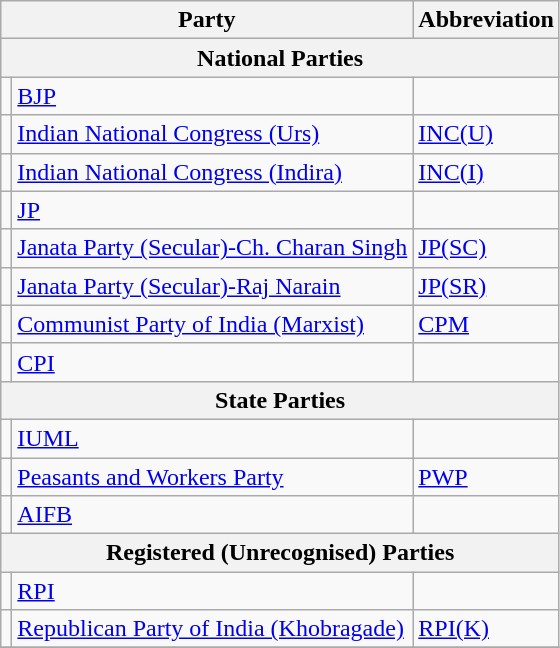<table class="wikitable">
<tr>
<th Colspan=2>Party</th>
<th>Abbreviation</th>
</tr>
<tr>
<th Colspan=4>National Parties</th>
</tr>
<tr>
<td></td>
<td><a href='#'>BJP</a></td>
</tr>
<tr>
<td></td>
<td><a href='#'>Indian National Congress (Urs)</a></td>
<td><a href='#'>INC(U)</a></td>
</tr>
<tr>
<td></td>
<td><a href='#'>Indian National Congress (Indira)</a></td>
<td><a href='#'>INC(I)</a></td>
</tr>
<tr>
<td></td>
<td><a href='#'>JP</a></td>
</tr>
<tr>
<td></td>
<td><a href='#'>Janata Party (Secular)-Ch. Charan Singh</a></td>
<td><a href='#'>JP(SC)</a></td>
</tr>
<tr>
<td></td>
<td><a href='#'>Janata Party (Secular)-Raj Narain</a></td>
<td><a href='#'>JP(SR)</a></td>
</tr>
<tr>
<td></td>
<td><a href='#'>Communist Party of India (Marxist)</a></td>
<td><a href='#'>CPM</a></td>
</tr>
<tr>
<td></td>
<td><a href='#'>CPI</a></td>
</tr>
<tr>
<th Colspan=4>State Parties</th>
</tr>
<tr>
<td></td>
<td><a href='#'>IUML</a></td>
</tr>
<tr>
<td></td>
<td><a href='#'>Peasants and Workers Party</a></td>
<td><a href='#'>PWP</a></td>
</tr>
<tr>
<td></td>
<td><a href='#'>AIFB</a></td>
</tr>
<tr>
<th Colspan=4>Registered (Unrecognised) Parties</th>
</tr>
<tr>
<td></td>
<td><a href='#'>RPI</a></td>
</tr>
<tr>
<td></td>
<td><a href='#'>Republican Party of India (Khobragade)</a></td>
<td><a href='#'>RPI(K)</a></td>
</tr>
<tr>
</tr>
</table>
